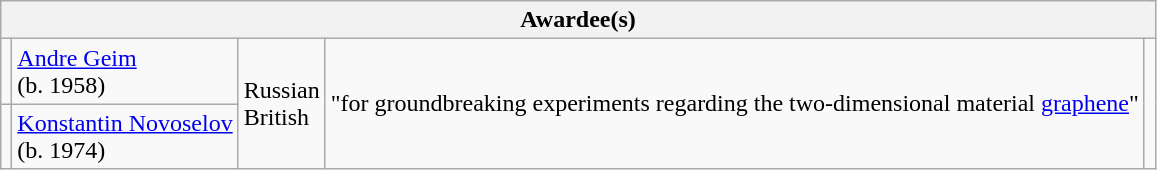<table class="wikitable">
<tr>
<th colspan="5">Awardee(s)</th>
</tr>
<tr>
<td></td>
<td><a href='#'>Andre Geim</a><br>(b. 1958)</td>
<td rowspan="2"> Russian<br> British</td>
<td rowspan="2">"for groundbreaking experiments regarding the two-dimensional material <a href='#'>graphene</a>"</td>
<td rowspan="2"></td>
</tr>
<tr>
<td></td>
<td><a href='#'>Konstantin Novoselov</a><br>(b. 1974)</td>
</tr>
</table>
